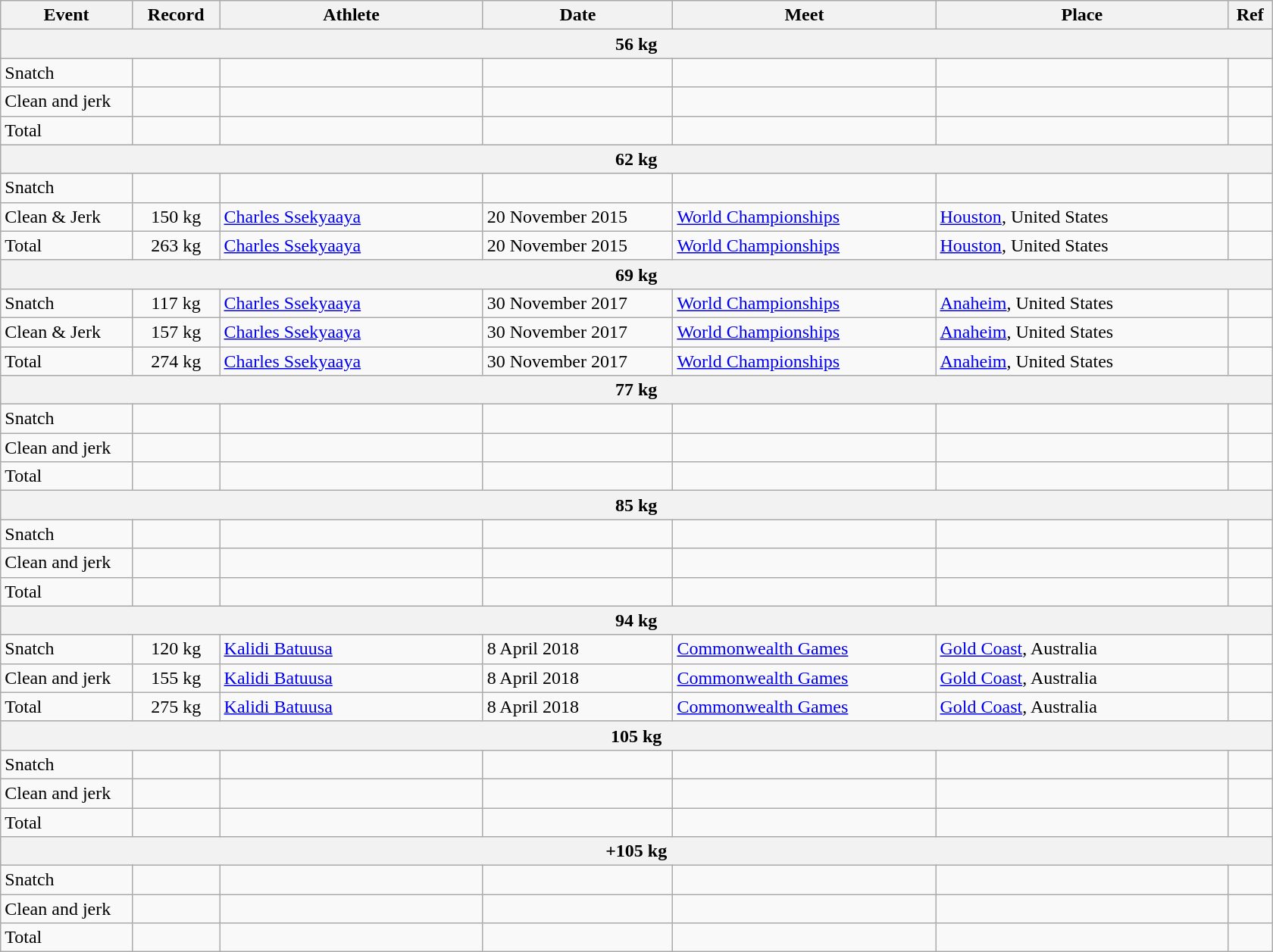<table class="wikitable">
<tr>
<th width=9%>Event</th>
<th width=6%>Record</th>
<th width=18%>Athlete</th>
<th width=13%>Date</th>
<th width=18%>Meet</th>
<th width=20%>Place</th>
<th width=3%>Ref</th>
</tr>
<tr bgcolor="#DDDDDD">
<th colspan="8">56 kg</th>
</tr>
<tr>
<td>Snatch</td>
<td></td>
<td></td>
<td></td>
<td></td>
<td></td>
<td></td>
</tr>
<tr>
<td>Clean and jerk</td>
<td></td>
<td></td>
<td></td>
<td></td>
<td></td>
<td></td>
</tr>
<tr>
<td>Total</td>
<td></td>
<td></td>
<td></td>
<td></td>
<td></td>
<td></td>
</tr>
<tr bgcolor="#DDDDDD">
<th colspan="8">62 kg</th>
</tr>
<tr>
<td>Snatch</td>
<td></td>
<td></td>
<td></td>
<td></td>
<td></td>
<td></td>
</tr>
<tr>
<td>Clean & Jerk</td>
<td align="center">150 kg</td>
<td><a href='#'>Charles Ssekyaaya</a></td>
<td>20 November 2015</td>
<td><a href='#'>World Championships</a></td>
<td><a href='#'>Houston</a>, United States</td>
<td></td>
</tr>
<tr>
<td>Total</td>
<td align="center">263 kg</td>
<td><a href='#'>Charles Ssekyaaya</a></td>
<td>20 November 2015</td>
<td><a href='#'>World Championships</a></td>
<td><a href='#'>Houston</a>, United States</td>
<td></td>
</tr>
<tr bgcolor="#DDDDDD">
<th colspan="8">69 kg</th>
</tr>
<tr>
<td>Snatch</td>
<td align="center">117 kg</td>
<td><a href='#'>Charles Ssekyaaya</a></td>
<td>30 November 2017</td>
<td><a href='#'>World Championships</a></td>
<td><a href='#'>Anaheim</a>, United States</td>
<td></td>
</tr>
<tr>
<td>Clean & Jerk</td>
<td align="center">157 kg</td>
<td><a href='#'>Charles Ssekyaaya</a></td>
<td>30 November 2017</td>
<td><a href='#'>World Championships</a></td>
<td><a href='#'>Anaheim</a>, United States</td>
<td></td>
</tr>
<tr>
<td>Total</td>
<td align="center">274 kg</td>
<td><a href='#'>Charles Ssekyaaya</a></td>
<td>30 November 2017</td>
<td><a href='#'>World Championships</a></td>
<td><a href='#'>Anaheim</a>, United States</td>
<td></td>
</tr>
<tr bgcolor="#DDDDDD">
<th colspan="8">77 kg</th>
</tr>
<tr>
<td>Snatch</td>
<td></td>
<td></td>
<td></td>
<td></td>
<td></td>
<td></td>
</tr>
<tr>
<td>Clean and jerk</td>
<td align="center"></td>
<td></td>
<td></td>
<td></td>
<td></td>
<td></td>
</tr>
<tr>
<td>Total</td>
<td></td>
<td></td>
<td></td>
<td></td>
<td></td>
<td></td>
</tr>
<tr bgcolor="#DDDDDD">
<th colspan="8">85 kg</th>
</tr>
<tr>
<td>Snatch</td>
<td align="center"></td>
<td></td>
<td></td>
<td></td>
<td></td>
<td></td>
</tr>
<tr>
<td>Clean and jerk</td>
<td align="center"></td>
<td></td>
<td></td>
<td></td>
<td></td>
<td></td>
</tr>
<tr>
<td>Total</td>
<td align="center"></td>
<td></td>
<td></td>
<td></td>
<td></td>
<td></td>
</tr>
<tr bgcolor="#DDDDDD">
<th colspan="8">94 kg</th>
</tr>
<tr>
<td>Snatch</td>
<td align="center">120 kg</td>
<td><a href='#'>Kalidi Batuusa</a></td>
<td>8 April 2018</td>
<td><a href='#'>Commonwealth Games</a></td>
<td><a href='#'>Gold Coast</a>, Australia</td>
<td></td>
</tr>
<tr>
<td>Clean and jerk</td>
<td align="center">155 kg</td>
<td><a href='#'>Kalidi Batuusa</a></td>
<td>8 April 2018</td>
<td><a href='#'>Commonwealth Games</a></td>
<td><a href='#'>Gold Coast</a>, Australia</td>
<td></td>
</tr>
<tr>
<td>Total</td>
<td align="center">275 kg</td>
<td><a href='#'>Kalidi Batuusa</a></td>
<td>8 April 2018</td>
<td><a href='#'>Commonwealth Games</a></td>
<td><a href='#'>Gold Coast</a>, Australia</td>
<td></td>
</tr>
<tr bgcolor="#DDDDDD">
<th colspan="8">105 kg</th>
</tr>
<tr>
<td>Snatch</td>
<td></td>
<td></td>
<td></td>
<td></td>
<td></td>
<td></td>
</tr>
<tr>
<td>Clean and jerk</td>
<td align="center"></td>
<td></td>
<td></td>
<td></td>
<td></td>
<td></td>
</tr>
<tr>
<td>Total</td>
<td></td>
<td></td>
<td></td>
<td></td>
<td></td>
<td></td>
</tr>
<tr bgcolor="#DDDDDD">
<th colspan="8">+105 kg</th>
</tr>
<tr>
<td>Snatch</td>
<td align="center"></td>
<td></td>
<td></td>
<td></td>
<td></td>
<td></td>
</tr>
<tr>
<td>Clean and jerk</td>
<td></td>
<td></td>
<td></td>
<td></td>
<td></td>
<td></td>
</tr>
<tr>
<td>Total</td>
<td></td>
<td></td>
<td></td>
<td></td>
<td></td>
<td></td>
</tr>
</table>
